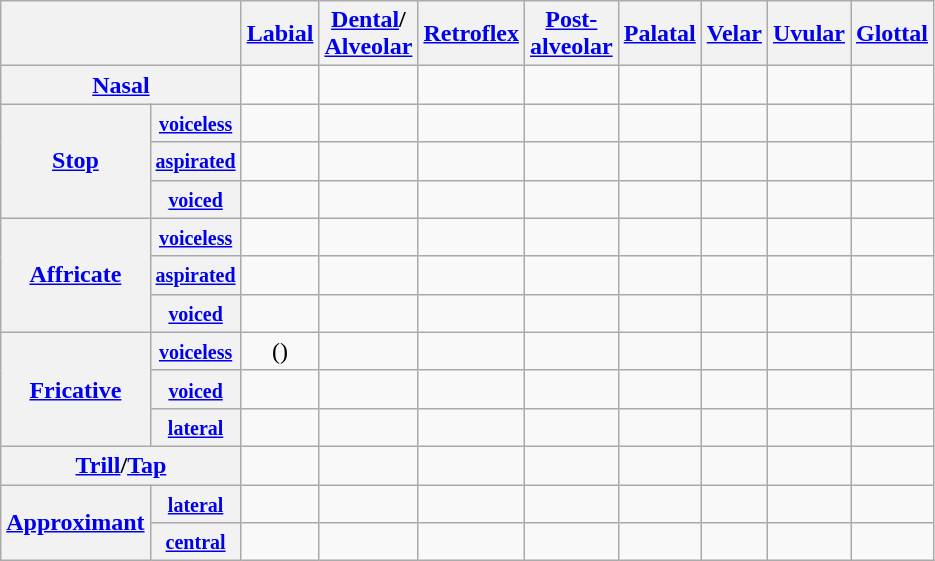<table class="wikitable" style="text-align:center">
<tr>
<th colspan="2"></th>
<th><a href='#'>Labial</a></th>
<th><a href='#'>Dental</a>/<br><a href='#'>Alveolar</a></th>
<th><a href='#'>Retroflex</a></th>
<th><a href='#'>Post-<br>alveolar</a></th>
<th><a href='#'>Palatal</a></th>
<th><a href='#'>Velar</a></th>
<th><a href='#'>Uvular</a></th>
<th><a href='#'>Glottal</a></th>
</tr>
<tr>
<th colspan="2"><a href='#'>Nasal</a></th>
<td></td>
<td></td>
<td></td>
<td></td>
<td></td>
<td></td>
<td></td>
<td></td>
</tr>
<tr>
<th rowspan="3"><a href='#'>Stop</a></th>
<th><small><a href='#'>voiceless</a></small></th>
<td></td>
<td></td>
<td></td>
<td></td>
<td></td>
<td></td>
<td></td>
<td></td>
</tr>
<tr>
<th><small><a href='#'>aspirated</a></small></th>
<td></td>
<td></td>
<td></td>
<td></td>
<td></td>
<td></td>
<td></td>
<td></td>
</tr>
<tr>
<th><small><a href='#'>voiced</a></small></th>
<td></td>
<td></td>
<td></td>
<td></td>
<td></td>
<td></td>
<td></td>
<td></td>
</tr>
<tr>
<th rowspan="3"><a href='#'>Affricate</a></th>
<th><small><a href='#'>voiceless</a></small></th>
<td></td>
<td></td>
<td></td>
<td></td>
<td></td>
<td></td>
<td></td>
<td></td>
</tr>
<tr>
<th><small><a href='#'>aspirated</a></small></th>
<td></td>
<td></td>
<td></td>
<td></td>
<td></td>
<td></td>
<td></td>
<td></td>
</tr>
<tr>
<th><small><a href='#'>voiced</a></small></th>
<td></td>
<td></td>
<td></td>
<td></td>
<td></td>
<td></td>
<td></td>
<td></td>
</tr>
<tr>
<th rowspan="3"><a href='#'>Fricative</a></th>
<th><small><a href='#'>voiceless</a></small></th>
<td>()</td>
<td></td>
<td></td>
<td></td>
<td></td>
<td></td>
<td></td>
<td></td>
</tr>
<tr>
<th><small><a href='#'>voiced</a></small></th>
<td></td>
<td></td>
<td></td>
<td></td>
<td></td>
<td></td>
<td></td>
<td></td>
</tr>
<tr>
<th><small><a href='#'>lateral</a></small></th>
<td></td>
<td></td>
<td></td>
<td></td>
<td></td>
<td></td>
<td></td>
<td></td>
</tr>
<tr>
<th colspan="2"><a href='#'>Trill</a>/<a href='#'>Tap</a></th>
<td></td>
<td></td>
<td></td>
<td></td>
<td></td>
<td></td>
<td></td>
<td></td>
</tr>
<tr>
<th rowspan="2"><a href='#'>Approximant</a></th>
<th><small><a href='#'>lateral</a></small></th>
<td></td>
<td></td>
<td></td>
<td></td>
<td></td>
<td></td>
<td></td>
<td></td>
</tr>
<tr>
<th><small><a href='#'>central</a></small></th>
<td></td>
<td></td>
<td></td>
<td></td>
<td></td>
<td></td>
<td></td>
<td></td>
</tr>
</table>
